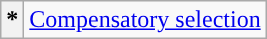<table class=wikitable>
<tr>
<th>*</th>
<td><a href='#'>Compensatory selection</a></td>
</tr>
</table>
